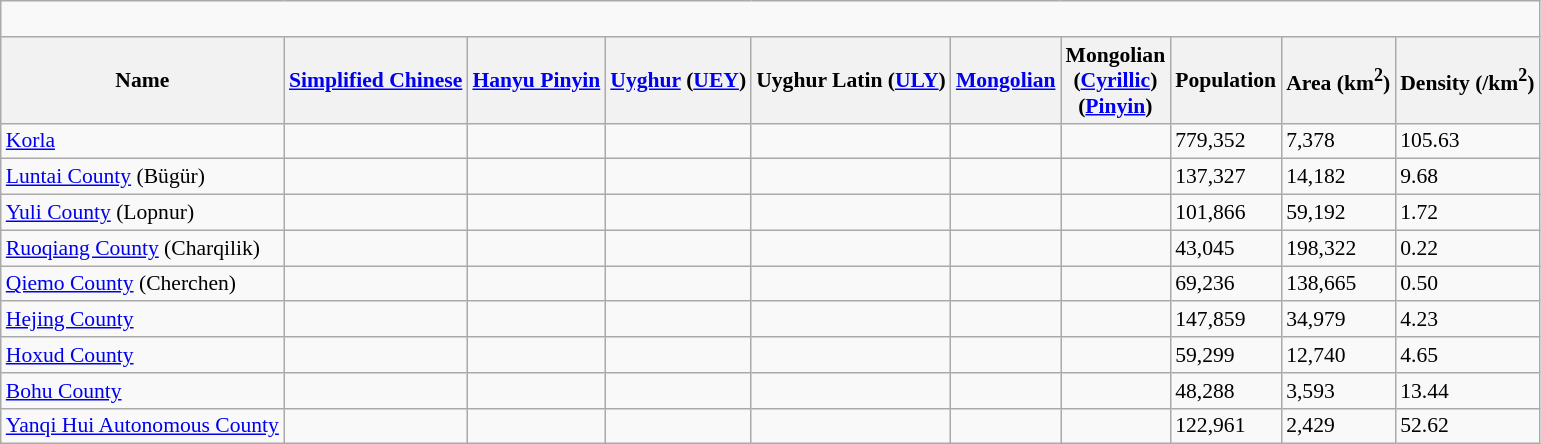<table class="wikitable"  style="font-size:90%;" align=center>
<tr>
<td colspan="10" align="center"><div><br> 










</div></td>
</tr>
<tr>
<th>Name</th>
<th><a href='#'>Simplified Chinese</a></th>
<th><a href='#'>Hanyu Pinyin</a></th>
<th><a href='#'>Uyghur</a> (<a href='#'>UEY</a>)</th>
<th>Uyghur Latin (<a href='#'>ULY</a>)</th>
<th><a href='#'>Mongolian</a><br></th>
<th>Mongolian<br>(<a href='#'>Cyrillic</a>)<br>(<a href='#'>Pinyin</a>)</th>
<th>Population </th>
<th>Area (km<sup>2</sup>)</th>
<th>Density (/km<sup>2</sup>)</th>
</tr>
<tr>
<td><a href='#'>Korla</a></td>
<td></td>
<td></td>
<td></td>
<td></td>
<td></td>
<td><br></td>
<td>779,352</td>
<td>7,378</td>
<td>105.63</td>
</tr>
<tr>
<td><a href='#'>Luntai County</a> (Bügür)</td>
<td></td>
<td></td>
<td></td>
<td></td>
<td></td>
<td><br></td>
<td>137,327</td>
<td>14,182</td>
<td>9.68</td>
</tr>
<tr>
<td><a href='#'>Yuli County</a> (Lopnur)</td>
<td></td>
<td></td>
<td></td>
<td></td>
<td></td>
<td><br></td>
<td>101,866</td>
<td>59,192</td>
<td>1.72</td>
</tr>
<tr>
<td><a href='#'>Ruoqiang County</a> (Charqilik)</td>
<td></td>
<td></td>
<td></td>
<td></td>
<td></td>
<td><br></td>
<td>43,045</td>
<td>198,322</td>
<td>0.22</td>
</tr>
<tr>
<td><a href='#'>Qiemo County</a> (Cherchen)</td>
<td></td>
<td></td>
<td></td>
<td></td>
<td></td>
<td><br></td>
<td>69,236</td>
<td>138,665</td>
<td>0.50</td>
</tr>
<tr>
<td><a href='#'>Hejing County</a></td>
<td></td>
<td></td>
<td></td>
<td></td>
<td></td>
<td><br></td>
<td>147,859</td>
<td>34,979</td>
<td>4.23</td>
</tr>
<tr>
<td><a href='#'>Hoxud County</a></td>
<td></td>
<td></td>
<td></td>
<td></td>
<td></td>
<td><br></td>
<td>59,299</td>
<td>12,740</td>
<td>4.65</td>
</tr>
<tr>
<td><a href='#'>Bohu County</a></td>
<td></td>
<td></td>
<td></td>
<td></td>
<td></td>
<td><br></td>
<td>48,288</td>
<td>3,593</td>
<td>13.44</td>
</tr>
<tr>
<td><a href='#'>Yanqi Hui Autonomous County</a></td>
<td></td>
<td></td>
<td></td>
<td></td>
<td></td>
<td><br></td>
<td>122,961</td>
<td>2,429</td>
<td>52.62</td>
</tr>
</table>
